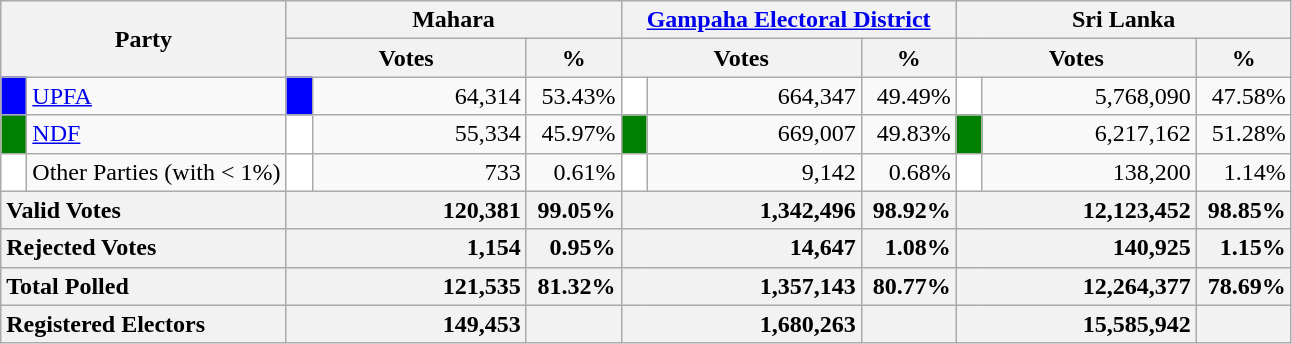<table class="wikitable">
<tr>
<th colspan="2" width="144px"rowspan="2">Party</th>
<th colspan="3" width="216px">Mahara</th>
<th colspan="3" width="216px"><a href='#'>Gampaha Electoral District</a></th>
<th colspan="3" width="216px">Sri Lanka</th>
</tr>
<tr>
<th colspan="2" width="144px">Votes</th>
<th>%</th>
<th colspan="2" width="144px">Votes</th>
<th>%</th>
<th colspan="2" width="144px">Votes</th>
<th>%</th>
</tr>
<tr>
<td style="background-color:blue;" width="10px"></td>
<td style="text-align:left;"><a href='#'>UPFA</a></td>
<td style="background-color:blue;" width="10px"></td>
<td style="text-align:right;">64,314</td>
<td style="text-align:right;">53.43%</td>
<td style="background-color:white;" width="10px"></td>
<td style="text-align:right;">664,347</td>
<td style="text-align:right;">49.49%</td>
<td style="background-color:white;" width="10px"></td>
<td style="text-align:right;">5,768,090</td>
<td style="text-align:right;">47.58%</td>
</tr>
<tr>
<td style="background-color:green;" width="10px"></td>
<td style="text-align:left;"><a href='#'>NDF</a></td>
<td style="background-color:white;" width="10px"></td>
<td style="text-align:right;">55,334</td>
<td style="text-align:right;">45.97%</td>
<td style="background-color:green;" width="10px"></td>
<td style="text-align:right;">669,007</td>
<td style="text-align:right;">49.83%</td>
<td style="background-color:green;" width="10px"></td>
<td style="text-align:right;">6,217,162</td>
<td style="text-align:right;">51.28%</td>
</tr>
<tr>
<td style="background-color:white;" width="10px"></td>
<td style="text-align:left;">Other Parties (with < 1%)</td>
<td style="background-color:white;" width="10px"></td>
<td style="text-align:right;">733</td>
<td style="text-align:right;">0.61%</td>
<td style="background-color:white;" width="10px"></td>
<td style="text-align:right;">9,142</td>
<td style="text-align:right;">0.68%</td>
<td style="background-color:white;" width="10px"></td>
<td style="text-align:right;">138,200</td>
<td style="text-align:right;">1.14%</td>
</tr>
<tr>
<th colspan="2" width="144px"style="text-align:left;">Valid Votes</th>
<th style="text-align:right;"colspan="2" width="144px">120,381</th>
<th style="text-align:right;">99.05%</th>
<th style="text-align:right;"colspan="2" width="144px">1,342,496</th>
<th style="text-align:right;">98.92%</th>
<th style="text-align:right;"colspan="2" width="144px">12,123,452</th>
<th style="text-align:right;">98.85%</th>
</tr>
<tr>
<th colspan="2" width="144px"style="text-align:left;">Rejected Votes</th>
<th style="text-align:right;"colspan="2" width="144px">1,154</th>
<th style="text-align:right;">0.95%</th>
<th style="text-align:right;"colspan="2" width="144px">14,647</th>
<th style="text-align:right;">1.08%</th>
<th style="text-align:right;"colspan="2" width="144px">140,925</th>
<th style="text-align:right;">1.15%</th>
</tr>
<tr>
<th colspan="2" width="144px"style="text-align:left;">Total Polled</th>
<th style="text-align:right;"colspan="2" width="144px">121,535</th>
<th style="text-align:right;">81.32%</th>
<th style="text-align:right;"colspan="2" width="144px">1,357,143</th>
<th style="text-align:right;">80.77%</th>
<th style="text-align:right;"colspan="2" width="144px">12,264,377</th>
<th style="text-align:right;">78.69%</th>
</tr>
<tr>
<th colspan="2" width="144px"style="text-align:left;">Registered Electors</th>
<th style="text-align:right;"colspan="2" width="144px">149,453</th>
<th></th>
<th style="text-align:right;"colspan="2" width="144px">1,680,263</th>
<th></th>
<th style="text-align:right;"colspan="2" width="144px">15,585,942</th>
<th></th>
</tr>
</table>
